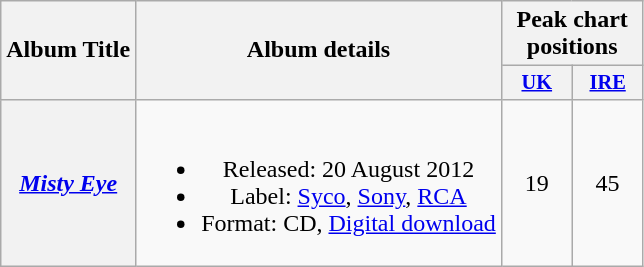<table class="wikitable plainrowheaders" style="text-align:center;" border="1">
<tr>
<th scope="col" rowspan="2">Album Title</th>
<th scope="col" rowspan="2">Album details</th>
<th scope="col" colspan="2">Peak chart positions</th>
</tr>
<tr>
<th scope="col" style="width:3em;font-size:85%;"><a href='#'>UK</a><br></th>
<th scope="col" style="width:3em;font-size:85%;"><a href='#'>IRE</a></th>
</tr>
<tr>
<th scope="row"><strong><em><a href='#'>Misty Eye</a></em></strong></th>
<td><br><ul><li>Released: 20 August 2012</li><li>Label: <a href='#'>Syco</a>, <a href='#'>Sony</a>, <a href='#'>RCA</a></li><li>Format: CD, <a href='#'>Digital download</a></li></ul></td>
<td>19</td>
<td>45</td>
</tr>
</table>
